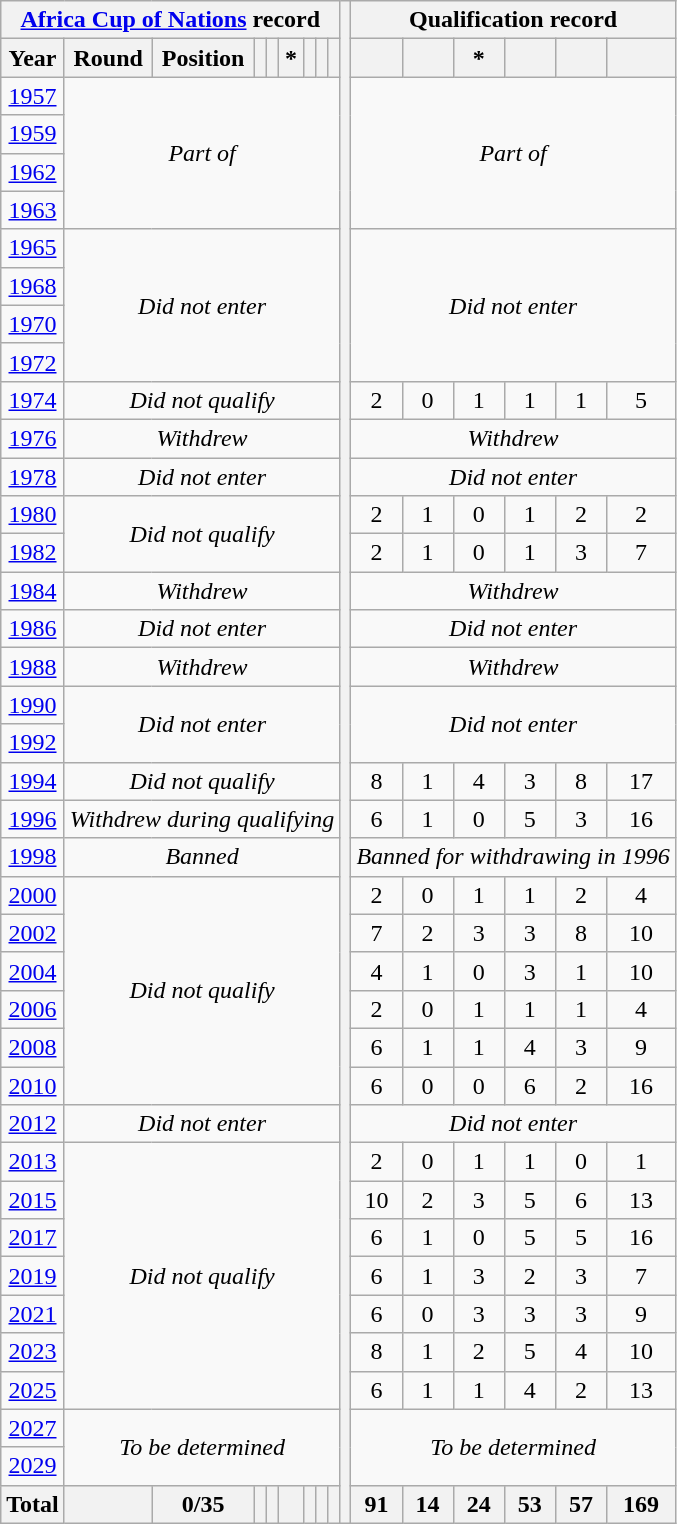<table class="wikitable" style="text-align: center;">
<tr>
<th colspan=9><a href='#'>Africa Cup of Nations</a> record</th>
<th rowspan="41"></th>
<th colspan=6>Qualification record</th>
</tr>
<tr>
<th>Year</th>
<th>Round</th>
<th>Position</th>
<th></th>
<th></th>
<th>*</th>
<th></th>
<th></th>
<th></th>
<th></th>
<th></th>
<th>*</th>
<th></th>
<th></th>
<th></th>
</tr>
<tr>
<td> <a href='#'>1957</a></td>
<td colspan=8 rowspan=4><em>Part of </em></td>
<td colspan=6 rowspan=4><em>Part of </em></td>
</tr>
<tr>
<td> <a href='#'>1959</a></td>
</tr>
<tr>
<td> <a href='#'>1962</a></td>
</tr>
<tr>
<td> <a href='#'>1963</a></td>
</tr>
<tr>
<td> <a href='#'>1965</a></td>
<td colspan=8 rowspan=4><em>Did not enter</em></td>
<td colspan=6 rowspan=4><em>Did not enter</em></td>
</tr>
<tr>
<td> <a href='#'>1968</a></td>
</tr>
<tr>
<td> <a href='#'>1970</a></td>
</tr>
<tr>
<td> <a href='#'>1972</a></td>
</tr>
<tr>
<td> <a href='#'>1974</a></td>
<td colspan=8><em>Did not qualify</em></td>
<td>2</td>
<td>0</td>
<td>1</td>
<td>1</td>
<td>1</td>
<td>5</td>
</tr>
<tr>
<td> <a href='#'>1976</a></td>
<td colspan=8><em>Withdrew</em></td>
<td colspan=6><em>Withdrew</em></td>
</tr>
<tr>
<td> <a href='#'>1978</a></td>
<td colspan=8><em>Did not enter</em></td>
<td colspan=6><em>Did not enter</em></td>
</tr>
<tr>
<td> <a href='#'>1980</a></td>
<td rowspan=2 colspan=8><em>Did not qualify</em></td>
<td>2</td>
<td>1</td>
<td>0</td>
<td>1</td>
<td>2</td>
<td>2</td>
</tr>
<tr>
<td> <a href='#'>1982</a></td>
<td>2</td>
<td>1</td>
<td>0</td>
<td>1</td>
<td>3</td>
<td>7</td>
</tr>
<tr>
<td> <a href='#'>1984</a></td>
<td colspan=8><em>Withdrew</em></td>
<td colspan=6><em>Withdrew</em></td>
</tr>
<tr>
<td> <a href='#'>1986</a></td>
<td colspan=8><em>Did not enter</em></td>
<td colspan=6><em>Did not enter</em></td>
</tr>
<tr>
<td> <a href='#'>1988</a></td>
<td colspan=8><em>Withdrew</em></td>
<td colspan=6><em>Withdrew</em></td>
</tr>
<tr>
<td> <a href='#'>1990</a></td>
<td colspan=8 rowspan=2><em>Did not enter</em></td>
<td colspan=6 rowspan=2><em>Did not enter</em></td>
</tr>
<tr>
<td> <a href='#'>1992</a></td>
</tr>
<tr>
<td> <a href='#'>1994</a></td>
<td colspan=8><em>Did not qualify</em></td>
<td>8</td>
<td>1</td>
<td>4</td>
<td>3</td>
<td>8</td>
<td>17</td>
</tr>
<tr>
<td> <a href='#'>1996</a></td>
<td colspan=8><em>Withdrew during qualifying</em></td>
<td>6</td>
<td>1</td>
<td>0</td>
<td>5</td>
<td>3</td>
<td>16</td>
</tr>
<tr>
<td> <a href='#'>1998</a></td>
<td colspan=8><em>Banned</em></td>
<td colspan=6><em>Banned for withdrawing in 1996</em></td>
</tr>
<tr>
<td>  <a href='#'>2000</a></td>
<td rowspan=6 colspan=8><em>Did not qualify</em></td>
<td>2</td>
<td>0</td>
<td>1</td>
<td>1</td>
<td>2</td>
<td>4</td>
</tr>
<tr>
<td> <a href='#'>2002</a></td>
<td>7</td>
<td>2</td>
<td>3</td>
<td>3</td>
<td>8</td>
<td>10</td>
</tr>
<tr>
<td> <a href='#'>2004</a></td>
<td>4</td>
<td>1</td>
<td>0</td>
<td>3</td>
<td>1</td>
<td>10</td>
</tr>
<tr>
<td> <a href='#'>2006</a></td>
<td>2</td>
<td>0</td>
<td>1</td>
<td>1</td>
<td>1</td>
<td>4</td>
</tr>
<tr>
<td> <a href='#'>2008</a></td>
<td>6</td>
<td>1</td>
<td>1</td>
<td>4</td>
<td>3</td>
<td>9</td>
</tr>
<tr>
<td> <a href='#'>2010</a></td>
<td>6</td>
<td>0</td>
<td>0</td>
<td>6</td>
<td>2</td>
<td>16</td>
</tr>
<tr>
<td>  <a href='#'>2012</a></td>
<td colspan=8><em>Did not enter</em></td>
<td colspan=6><em>Did not enter</em></td>
</tr>
<tr>
<td> <a href='#'>2013</a></td>
<td rowspan=7 colspan=8><em>Did not qualify</em></td>
<td>2</td>
<td>0</td>
<td>1</td>
<td>1</td>
<td>0</td>
<td>1</td>
</tr>
<tr>
<td> <a href='#'>2015</a></td>
<td>10</td>
<td>2</td>
<td>3</td>
<td>5</td>
<td>6</td>
<td>13</td>
</tr>
<tr>
<td> <a href='#'>2017</a></td>
<td>6</td>
<td>1</td>
<td>0</td>
<td>5</td>
<td>5</td>
<td>16</td>
</tr>
<tr>
<td> <a href='#'>2019</a></td>
<td>6</td>
<td>1</td>
<td>3</td>
<td>2</td>
<td>3</td>
<td>7</td>
</tr>
<tr>
<td> <a href='#'>2021</a></td>
<td>6</td>
<td>0</td>
<td>3</td>
<td>3</td>
<td>3</td>
<td>9</td>
</tr>
<tr>
<td> <a href='#'>2023</a></td>
<td>8</td>
<td>1</td>
<td>2</td>
<td>5</td>
<td>4</td>
<td>10</td>
</tr>
<tr>
<td> <a href='#'>2025</a></td>
<td>6</td>
<td>1</td>
<td>1</td>
<td>4</td>
<td>2</td>
<td>13</td>
</tr>
<tr>
<td>   <a href='#'>2027</a></td>
<td colspan="8" rowspan="2"><em>To be determined</em></td>
<td colspan="6" rowspan="2"><em>To be determined</em></td>
</tr>
<tr>
<td> <a href='#'>2029</a></td>
</tr>
<tr>
<th>Total</th>
<th></th>
<th>0/35</th>
<th></th>
<th></th>
<th></th>
<th></th>
<th></th>
<th></th>
<th>91</th>
<th>14</th>
<th>24</th>
<th>53</th>
<th>57</th>
<th>169</th>
</tr>
</table>
